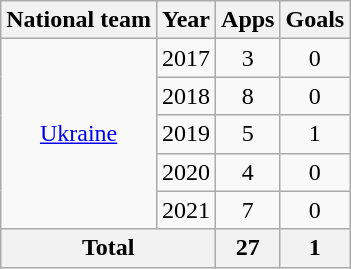<table class="wikitable" style="text-align:center">
<tr>
<th>National team</th>
<th>Year</th>
<th>Apps</th>
<th>Goals</th>
</tr>
<tr>
<td rowspan="5"><a href='#'>Ukraine</a></td>
<td>2017</td>
<td>3</td>
<td>0</td>
</tr>
<tr>
<td>2018</td>
<td>8</td>
<td>0</td>
</tr>
<tr>
<td>2019</td>
<td>5</td>
<td>1</td>
</tr>
<tr>
<td>2020</td>
<td>4</td>
<td>0</td>
</tr>
<tr>
<td>2021</td>
<td>7</td>
<td>0</td>
</tr>
<tr>
<th colspan="2">Total</th>
<th>27</th>
<th>1</th>
</tr>
</table>
